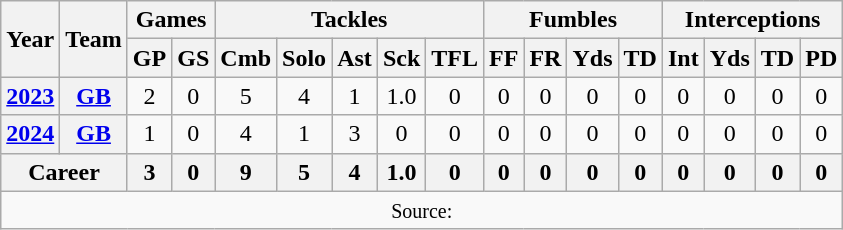<table class="wikitable" style="text-align:center;">
<tr>
<th rowspan="2">Year</th>
<th rowspan="2">Team</th>
<th colspan="2">Games</th>
<th colspan="5">Tackles</th>
<th colspan="4">Fumbles</th>
<th colspan="4">Interceptions</th>
</tr>
<tr>
<th>GP</th>
<th>GS</th>
<th>Cmb</th>
<th>Solo</th>
<th>Ast</th>
<th>Sck</th>
<th>TFL</th>
<th>FF</th>
<th>FR</th>
<th>Yds</th>
<th>TD</th>
<th>Int</th>
<th>Yds</th>
<th>TD</th>
<th>PD</th>
</tr>
<tr>
<th><a href='#'>2023</a></th>
<th><a href='#'>GB</a></th>
<td>2</td>
<td>0</td>
<td>5</td>
<td>4</td>
<td>1</td>
<td>1.0</td>
<td>0</td>
<td>0</td>
<td>0</td>
<td>0</td>
<td>0</td>
<td>0</td>
<td>0</td>
<td>0</td>
<td>0</td>
</tr>
<tr>
<th><a href='#'>2024</a></th>
<th><a href='#'>GB</a></th>
<td>1</td>
<td>0</td>
<td>4</td>
<td>1</td>
<td>3</td>
<td>0</td>
<td>0</td>
<td>0</td>
<td>0</td>
<td>0</td>
<td>0</td>
<td>0</td>
<td>0</td>
<td>0</td>
<td>0</td>
</tr>
<tr>
<th colspan="2">Career</th>
<th>3</th>
<th>0</th>
<th>9</th>
<th>5</th>
<th>4</th>
<th>1.0</th>
<th>0</th>
<th>0</th>
<th>0</th>
<th>0</th>
<th>0</th>
<th>0</th>
<th>0</th>
<th>0</th>
<th>0</th>
</tr>
<tr>
<td colspan="18"><small>Source: </small></td>
</tr>
</table>
